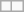<table class="wikitable">
<tr style="vertical-align:top;">
<td></td>
<td></td>
</tr>
</table>
